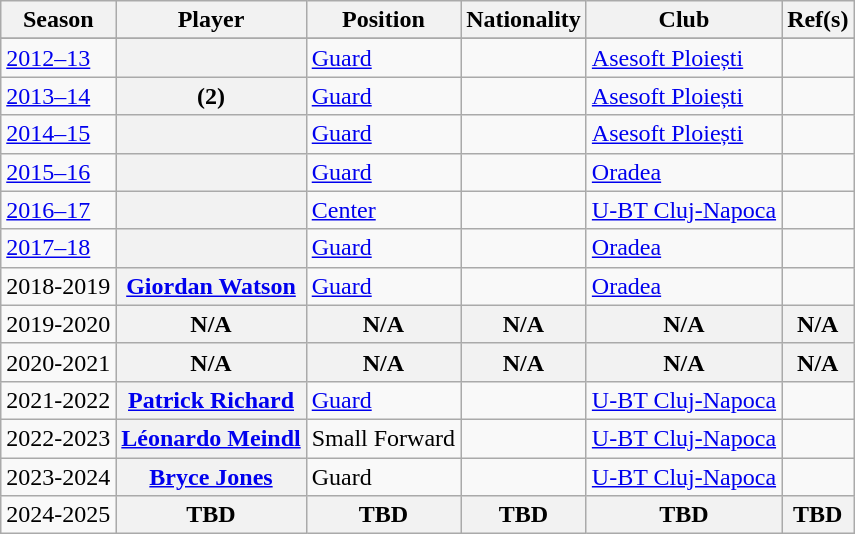<table class="wikitable sortable plainrowheaders">
<tr>
<th scope="col">Season</th>
<th scope="col">Player</th>
<th scope="col">Position</th>
<th scope="col">Nationality</th>
<th scope="col">Club</th>
<th scope="col" class="unsortable">Ref(s)</th>
</tr>
<tr>
</tr>
<tr>
<td><a href='#'>2012–13</a></td>
<th scope="row"></th>
<td><a href='#'>Guard</a></td>
<td></td>
<td><a href='#'>Asesoft Ploiești</a></td>
<td style="text-align:center"></td>
</tr>
<tr>
<td><a href='#'>2013–14</a></td>
<th scope="row"> (2)</th>
<td><a href='#'>Guard</a></td>
<td></td>
<td><a href='#'>Asesoft Ploiești</a></td>
<td style="text-align:center"></td>
</tr>
<tr>
<td><a href='#'>2014–15</a></td>
<th scope="row"></th>
<td><a href='#'>Guard</a></td>
<td></td>
<td><a href='#'>Asesoft Ploiești</a></td>
<td style="text-align:center"></td>
</tr>
<tr>
<td><a href='#'>2015–16</a></td>
<th scope="row"></th>
<td><a href='#'>Guard</a></td>
<td></td>
<td><a href='#'>Oradea</a></td>
<td style="text-align:center"></td>
</tr>
<tr>
<td><a href='#'>2016–17</a></td>
<th scope="row"></th>
<td><a href='#'>Center</a></td>
<td></td>
<td><a href='#'>U-BT Cluj-Napoca</a></td>
<td></td>
</tr>
<tr>
<td><a href='#'>2017–18</a></td>
<th scope="row"></th>
<td><a href='#'>Guard</a></td>
<td></td>
<td><a href='#'>Oradea</a></td>
<td></td>
</tr>
<tr>
<td>2018-2019</td>
<th><a href='#'>Giordan Watson</a></th>
<td><a href='#'>Guard</a></td>
<td></td>
<td><a href='#'>Oradea</a></td>
<td></td>
</tr>
<tr>
<td>2019-2020</td>
<th>N/A</th>
<th>N/A</th>
<th>N/A</th>
<th>N/A</th>
<th>N/A</th>
</tr>
<tr>
<td>2020-2021</td>
<th>N/A</th>
<th>N/A</th>
<th>N/A</th>
<th>N/A</th>
<th>N/A</th>
</tr>
<tr>
<td>2021-2022</td>
<th><a href='#'>Patrick Richard</a></th>
<td><a href='#'>Guard</a></td>
<td></td>
<td><a href='#'>U-BT Cluj-Napoca</a></td>
<td></td>
</tr>
<tr>
<td>2022-2023</td>
<th><a href='#'>Léonardo Meindl</a></th>
<td>Small Forward</td>
<td></td>
<td><a href='#'>U-BT Cluj-Napoca</a></td>
<td></td>
</tr>
<tr>
<td>2023-2024</td>
<th><a href='#'>Bryce Jones</a></th>
<td>Guard</td>
<td></td>
<td><a href='#'>U-BT Cluj-Napoca</a></td>
<td></td>
</tr>
<tr>
<td>2024-2025</td>
<th>TBD</th>
<th>TBD</th>
<th>TBD</th>
<th>TBD</th>
<th>TBD</th>
</tr>
</table>
